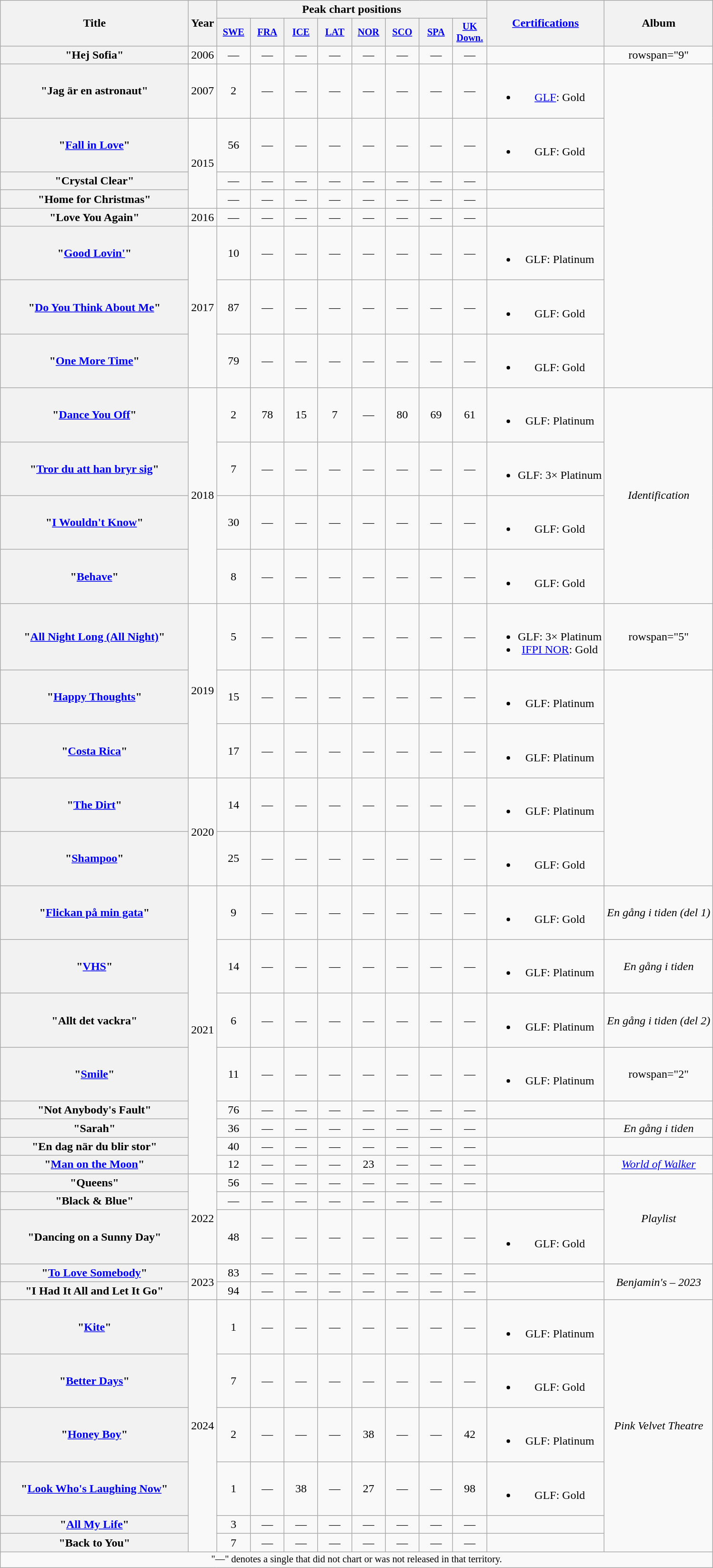<table class="wikitable plainrowheaders" style="text-align:center;">
<tr>
<th scope="col" rowspan="2" style="width:16em;">Title</th>
<th scope="col" rowspan="2" style="width:1em;">Year</th>
<th scope="col" colspan="8">Peak chart positions</th>
<th scope="col" rowspan="2"><a href='#'>Certifications</a></th>
<th scope="col" rowspan="2">Album</th>
</tr>
<tr>
<th scope="col" style="width:3em;font-size:85%;"><a href='#'>SWE</a><br></th>
<th scope="col" style="width:3em;font-size:85%;"><a href='#'>FRA</a><br></th>
<th scope="col" style="width:3em;font-size:85%;"><a href='#'>ICE</a><br></th>
<th scope="col" style="width:3em;font-size:85%;"><a href='#'>LAT</a><br></th>
<th scope="col" style="width:3em;font-size:85%;"><a href='#'>NOR</a><br></th>
<th scope="col" style="width:3em;font-size:85%;"><a href='#'>SCO</a><br></th>
<th scope="col" style="width:3em;font-size:85%;"><a href='#'>SPA</a><br></th>
<th scope="col" style="width:3em;font-size:85%;"><a href='#'>UK<br>Down.</a><br></th>
</tr>
<tr>
<th scope="row">"Hej Sofia"</th>
<td>2006</td>
<td>—</td>
<td>—</td>
<td>—</td>
<td>—</td>
<td>—</td>
<td>—</td>
<td>—</td>
<td>—</td>
<td></td>
<td>rowspan="9" </td>
</tr>
<tr>
<th scope="row">"Jag är en astronaut"</th>
<td>2007</td>
<td>2</td>
<td>—</td>
<td>—</td>
<td>—</td>
<td>—</td>
<td>—</td>
<td>—</td>
<td>—</td>
<td><br><ul><li><a href='#'>GLF</a>: Gold</li></ul></td>
</tr>
<tr>
<th scope="row">"<a href='#'>Fall in Love</a>"</th>
<td rowspan="3">2015</td>
<td>56</td>
<td>—</td>
<td>—</td>
<td>—</td>
<td>—</td>
<td>—</td>
<td>—</td>
<td>—</td>
<td><br><ul><li>GLF: Gold</li></ul></td>
</tr>
<tr>
<th scope="row">"Crystal Clear"</th>
<td>—</td>
<td>—</td>
<td>—</td>
<td>—</td>
<td>—</td>
<td>—</td>
<td>—</td>
<td>—</td>
<td></td>
</tr>
<tr>
<th scope="row">"Home for Christmas"</th>
<td>—</td>
<td>—</td>
<td>—</td>
<td>—</td>
<td>—</td>
<td>—</td>
<td>—</td>
<td>—</td>
<td></td>
</tr>
<tr>
<th scope="row">"Love You Again"</th>
<td>2016</td>
<td>—</td>
<td>—</td>
<td>—</td>
<td>—</td>
<td>—</td>
<td>—</td>
<td>—</td>
<td>—</td>
<td></td>
</tr>
<tr>
<th scope="row">"<a href='#'>Good Lovin'</a>"</th>
<td rowspan="3">2017</td>
<td>10</td>
<td>—</td>
<td>—</td>
<td>—</td>
<td>—</td>
<td>—</td>
<td>—</td>
<td>—</td>
<td><br><ul><li>GLF: Platinum</li></ul></td>
</tr>
<tr>
<th scope="row">"<a href='#'>Do You Think About Me</a>"</th>
<td>87</td>
<td>—</td>
<td>—</td>
<td>—</td>
<td>—</td>
<td>—</td>
<td>—</td>
<td>—</td>
<td><br><ul><li>GLF: Gold</li></ul></td>
</tr>
<tr>
<th scope="row">"<a href='#'>One More Time</a>"</th>
<td>79</td>
<td>—</td>
<td>—</td>
<td>—</td>
<td>—</td>
<td>—</td>
<td>—</td>
<td>—</td>
<td><br><ul><li>GLF: Gold</li></ul></td>
</tr>
<tr>
<th scope="row">"<a href='#'>Dance You Off</a>"</th>
<td rowspan="4">2018</td>
<td>2</td>
<td>78</td>
<td>15</td>
<td>7</td>
<td>—</td>
<td>80</td>
<td>69</td>
<td>61</td>
<td><br><ul><li>GLF: Platinum</li></ul></td>
<td rowspan="4"><em>Identification</em></td>
</tr>
<tr>
<th scope="row">"<a href='#'>Tror du att han bryr sig</a>"<br></th>
<td>7</td>
<td>—</td>
<td>—</td>
<td>—</td>
<td>—</td>
<td>—</td>
<td>—</td>
<td>—</td>
<td><br><ul><li>GLF: 3× Platinum</li></ul></td>
</tr>
<tr>
<th scope="row">"<a href='#'>I Wouldn't Know</a>"</th>
<td>30</td>
<td>—</td>
<td>—</td>
<td>—</td>
<td>—</td>
<td>—</td>
<td>—</td>
<td>—</td>
<td><br><ul><li>GLF: Gold</li></ul></td>
</tr>
<tr>
<th scope="row">"<a href='#'>Behave</a>"</th>
<td>8</td>
<td>—</td>
<td>—</td>
<td>—</td>
<td>—</td>
<td>—</td>
<td>—</td>
<td>—</td>
<td><br><ul><li>GLF: Gold</li></ul></td>
</tr>
<tr>
<th scope="row">"<a href='#'>All Night Long (All Night)</a>"<br></th>
<td rowspan="3">2019</td>
<td>5</td>
<td>—</td>
<td>—</td>
<td>—</td>
<td>—</td>
<td>—</td>
<td>—</td>
<td>—</td>
<td><br><ul><li>GLF: 3× Platinum</li><li><a href='#'>IFPI NOR</a>: Gold</li></ul></td>
<td>rowspan="5" </td>
</tr>
<tr>
<th scope="row">"<a href='#'>Happy Thoughts</a>"<br></th>
<td>15</td>
<td>—</td>
<td>—</td>
<td>—</td>
<td>—</td>
<td>—</td>
<td>—</td>
<td>—</td>
<td><br><ul><li>GLF: Platinum</li></ul></td>
</tr>
<tr>
<th scope="row">"<a href='#'>Costa Rica</a>"</th>
<td>17</td>
<td>—</td>
<td>—</td>
<td>—</td>
<td>—</td>
<td>—</td>
<td>—</td>
<td>—</td>
<td><br><ul><li>GLF: Platinum</li></ul></td>
</tr>
<tr>
<th scope="row">"<a href='#'>The Dirt</a>"</th>
<td rowspan="2">2020</td>
<td>14</td>
<td>—</td>
<td>—</td>
<td>—</td>
<td>—</td>
<td>—</td>
<td>—</td>
<td>—</td>
<td><br><ul><li>GLF: Platinum</li></ul></td>
</tr>
<tr>
<th scope="row">"<a href='#'>Shampoo</a>"</th>
<td>25</td>
<td>—</td>
<td>—</td>
<td>—</td>
<td>—</td>
<td>—</td>
<td>—</td>
<td>—</td>
<td><br><ul><li>GLF: Gold</li></ul></td>
</tr>
<tr>
<th scope="row">"<a href='#'>Flickan på min gata</a>"</th>
<td rowspan="8">2021</td>
<td>9</td>
<td>—</td>
<td>—</td>
<td>—</td>
<td>—</td>
<td>—</td>
<td>—</td>
<td>—</td>
<td><br><ul><li>GLF: Gold</li></ul></td>
<td><em>En gång i tiden (del 1)</em></td>
</tr>
<tr>
<th scope="row">"<a href='#'>VHS</a>"<br></th>
<td>14</td>
<td>—</td>
<td>—</td>
<td>—</td>
<td>—</td>
<td>—</td>
<td>—</td>
<td>—</td>
<td><br><ul><li>GLF: Platinum</li></ul></td>
<td><em>En gång i tiden</em></td>
</tr>
<tr>
<th scope="row">"Allt det vackra"</th>
<td>6</td>
<td>—</td>
<td>—</td>
<td>—</td>
<td>—</td>
<td>—</td>
<td>—</td>
<td>—</td>
<td><br><ul><li>GLF: Platinum</li></ul></td>
<td><em>En gång i tiden (del 2)</em></td>
</tr>
<tr>
<th scope="row">"<a href='#'>Smile</a>"</th>
<td>11</td>
<td>—</td>
<td>—</td>
<td>—</td>
<td>—</td>
<td>—</td>
<td>—</td>
<td>—</td>
<td><br><ul><li>GLF: Platinum</li></ul></td>
<td>rowspan="2" </td>
</tr>
<tr>
<th scope="row">"Not Anybody's Fault"</th>
<td>76</td>
<td>—</td>
<td>—</td>
<td>—</td>
<td>—</td>
<td>—</td>
<td>—</td>
<td>—</td>
<td></td>
</tr>
<tr>
<th scope="row">"Sarah"</th>
<td>36</td>
<td>—</td>
<td>—</td>
<td>—</td>
<td>—</td>
<td>—</td>
<td>—</td>
<td>—</td>
<td></td>
<td><em>En gång i tiden</em></td>
</tr>
<tr>
<th scope="row">"En dag när du blir stor"</th>
<td>40</td>
<td>—</td>
<td>—</td>
<td>—</td>
<td>—</td>
<td>—</td>
<td>—</td>
<td>—</td>
<td></td>
<td></td>
</tr>
<tr>
<th scope="row">"<a href='#'>Man on the Moon</a>"<br></th>
<td>12</td>
<td>—</td>
<td>—</td>
<td>—</td>
<td>23</td>
<td>—</td>
<td>—</td>
<td>—</td>
<td></td>
<td><em><a href='#'>World of Walker</a></em></td>
</tr>
<tr>
<th scope="row">"Queens"</th>
<td rowspan="3">2022</td>
<td>56</td>
<td>—</td>
<td>—</td>
<td>—</td>
<td>—</td>
<td>—</td>
<td>—</td>
<td>—</td>
<td></td>
<td rowspan="3"><em>Playlist</em></td>
</tr>
<tr>
<th scope="row">"Black & Blue"<br></th>
<td>—</td>
<td>—</td>
<td>—</td>
<td>—</td>
<td>—</td>
<td>—</td>
<td>—</td>
<td></td>
</tr>
<tr>
<th scope="row">"Dancing on a Sunny Day"</th>
<td>48</td>
<td>—</td>
<td>—</td>
<td>—</td>
<td>—</td>
<td>—</td>
<td>—</td>
<td>—</td>
<td><br><ul><li>GLF: Gold</li></ul></td>
</tr>
<tr>
<th scope="row">"<a href='#'>To Love Somebody</a>"<br></th>
<td rowspan="2">2023</td>
<td>83</td>
<td>—</td>
<td>—</td>
<td>—</td>
<td>—</td>
<td>—</td>
<td>—</td>
<td>—</td>
<td></td>
<td rowspan="2"><em>Benjamin's – 2023</em></td>
</tr>
<tr>
<th scope="row">"I Had It All and Let It Go"</th>
<td>94</td>
<td>—</td>
<td>—</td>
<td>—</td>
<td>—</td>
<td>—</td>
<td>—</td>
<td>—</td>
<td></td>
</tr>
<tr>
<th scope="row">"<a href='#'>Kite</a>"<br></th>
<td rowspan="6">2024</td>
<td>1</td>
<td>—</td>
<td>—</td>
<td>—</td>
<td>—</td>
<td>—</td>
<td>—</td>
<td>—</td>
<td><br><ul><li>GLF: Platinum</li></ul></td>
<td rowspan="6"><em>Pink Velvet Theatre</em></td>
</tr>
<tr>
<th scope="row">"<a href='#'>Better Days</a>"</th>
<td>7</td>
<td>—</td>
<td>—</td>
<td>—</td>
<td>—</td>
<td>—</td>
<td>—</td>
<td>—</td>
<td><br><ul><li>GLF: Gold</li></ul></td>
</tr>
<tr>
<th scope="row">"<a href='#'>Honey Boy</a>"<br></th>
<td>2</td>
<td>—</td>
<td>—</td>
<td>—</td>
<td>38<br></td>
<td>—</td>
<td>—</td>
<td>42<br></td>
<td><br><ul><li>GLF: Platinum</li></ul></td>
</tr>
<tr>
<th scope="row">"<a href='#'>Look Who's Laughing Now</a>"</th>
<td>1</td>
<td>—</td>
<td>38</td>
<td>—</td>
<td>27</td>
<td>—</td>
<td>—</td>
<td>98<br></td>
<td><br><ul><li>GLF: Gold</li></ul></td>
</tr>
<tr>
<th scope="row">"<a href='#'>All My Life</a>"</th>
<td>3<br></td>
<td>—</td>
<td>—</td>
<td>—</td>
<td>—</td>
<td>—</td>
<td>—</td>
<td>—</td>
<td></td>
</tr>
<tr>
<th scope="row">"Back to You"</th>
<td>7</td>
<td>—</td>
<td>—</td>
<td>—</td>
<td>—</td>
<td>—</td>
<td>—</td>
<td>—</td>
<td></td>
</tr>
<tr>
<td colspan="12" style="font-size:85%">"—" denotes a single that did not chart or was not released in that territory.</td>
</tr>
</table>
